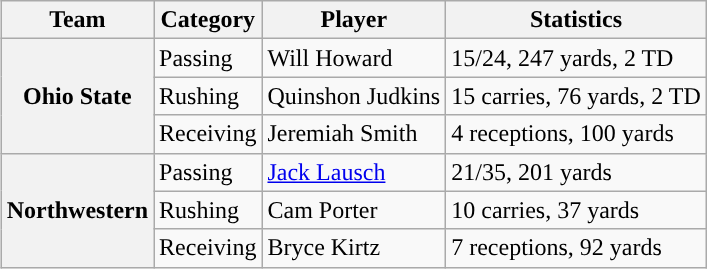<table class="wikitable" style="float:right">
<tr>
<th>Team</th>
<th>Category</th>
<th>Player</th>
<th>Statistics</th>
</tr>
<tr>
<th rowspan=3>Ohio State</th>
<td>Passing</td>
<td>Will Howard</td>
<td>15/24, 247 yards, 2 TD</td>
</tr>
<tr>
<td>Rushing</td>
<td>Quinshon Judkins</td>
<td>15 carries, 76 yards, 2 TD</td>
</tr>
<tr>
<td>Receiving</td>
<td>Jeremiah Smith</td>
<td>4 receptions, 100 yards</td>
</tr>
<tr>
<th rowspan=3>Northwestern</th>
<td>Passing</td>
<td><a href='#'>Jack Lausch</a></td>
<td>21/35, 201 yards</td>
</tr>
<tr>
<td>Rushing</td>
<td>Cam Porter</td>
<td>10 carries, 37 yards</td>
</tr>
<tr>
<td>Receiving</td>
<td>Bryce Kirtz</td>
<td>7 receptions, 92 yards</td>
</tr>
</table>
